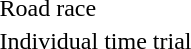<table>
<tr>
<td>Road race<br></td>
<td></td>
<td></td>
<td></td>
</tr>
<tr>
<td>Individual time trial<br></td>
<td></td>
<td></td>
<td></td>
</tr>
</table>
